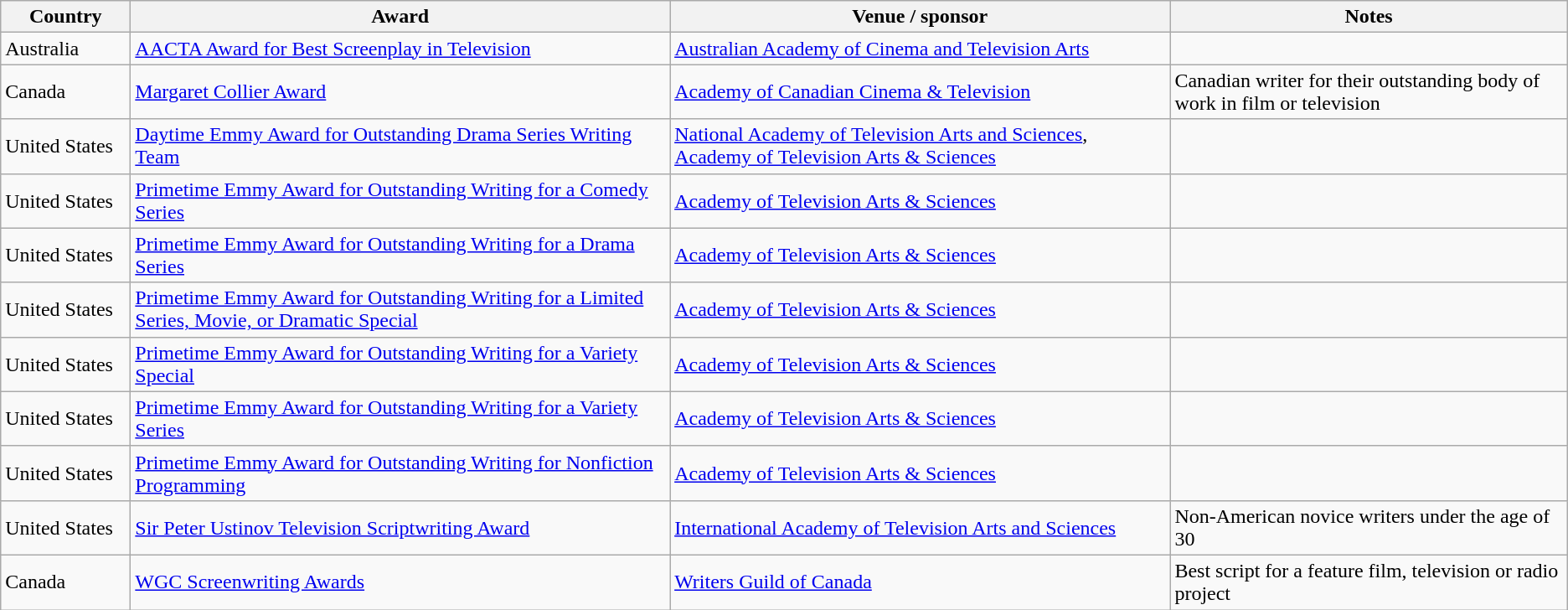<table class="wikitable sortable">
<tr>
<th style="width:6em;">Country</th>
<th>Award</th>
<th>Venue / sponsor</th>
<th>Notes</th>
</tr>
<tr>
<td>Australia</td>
<td><a href='#'>AACTA Award for Best Screenplay in Television</a></td>
<td><a href='#'>Australian Academy of Cinema and Television Arts</a></td>
<td></td>
</tr>
<tr>
<td>Canada</td>
<td><a href='#'>Margaret Collier Award</a></td>
<td><a href='#'>Academy of Canadian Cinema & Television</a></td>
<td>Canadian writer for their outstanding body of work in film or television</td>
</tr>
<tr>
<td>United States</td>
<td><a href='#'>Daytime Emmy Award for Outstanding Drama Series Writing Team</a></td>
<td><a href='#'>National Academy of Television Arts and Sciences</a>, <a href='#'>Academy of Television Arts & Sciences</a></td>
<td></td>
</tr>
<tr>
<td>United States</td>
<td><a href='#'>Primetime Emmy Award for Outstanding Writing for a Comedy Series</a></td>
<td><a href='#'>Academy of Television Arts & Sciences</a></td>
<td></td>
</tr>
<tr>
<td>United States</td>
<td><a href='#'>Primetime Emmy Award for Outstanding Writing for a Drama Series</a></td>
<td><a href='#'>Academy of Television Arts & Sciences</a></td>
<td></td>
</tr>
<tr>
<td>United States</td>
<td><a href='#'>Primetime Emmy Award for Outstanding Writing for a Limited Series, Movie, or Dramatic Special</a></td>
<td><a href='#'>Academy of Television Arts & Sciences</a></td>
<td></td>
</tr>
<tr>
<td>United States</td>
<td><a href='#'>Primetime Emmy Award for Outstanding Writing for a Variety Special</a></td>
<td><a href='#'>Academy of Television Arts & Sciences</a></td>
<td></td>
</tr>
<tr>
<td>United States</td>
<td><a href='#'>Primetime Emmy Award for Outstanding Writing for a Variety Series</a></td>
<td><a href='#'>Academy of Television Arts & Sciences</a></td>
<td></td>
</tr>
<tr>
<td>United States</td>
<td><a href='#'>Primetime Emmy Award for Outstanding Writing for Nonfiction Programming</a></td>
<td><a href='#'>Academy of Television Arts & Sciences</a></td>
<td></td>
</tr>
<tr>
<td>United States</td>
<td><a href='#'>Sir Peter Ustinov Television Scriptwriting Award</a></td>
<td><a href='#'>International Academy of Television Arts and Sciences</a></td>
<td>Non-American novice writers under the age of 30</td>
</tr>
<tr>
<td>Canada</td>
<td><a href='#'>WGC Screenwriting Awards</a></td>
<td><a href='#'>Writers Guild of Canada</a></td>
<td>Best script for a feature film, television or radio project</td>
</tr>
</table>
